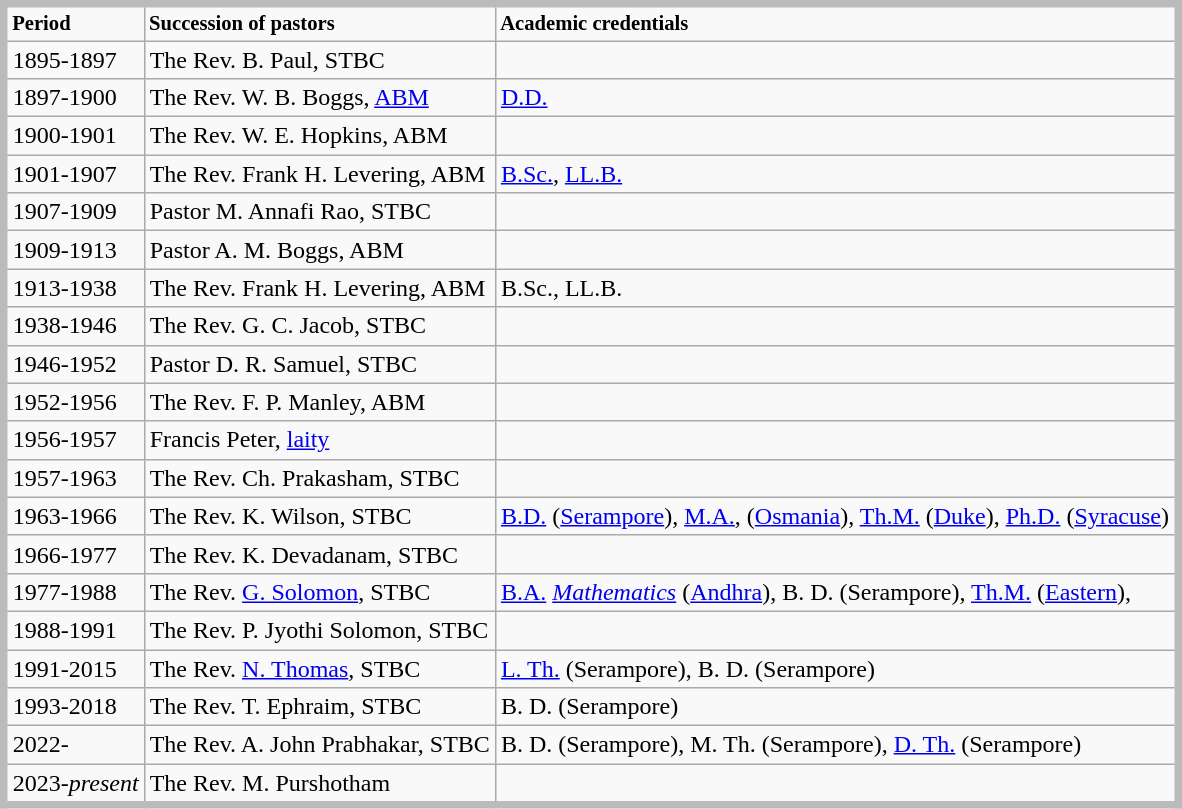<table class="wikitable" style="border: 5px solid #BBB; margin: .96em 0 0 .9em;">
<tr style="font-size: 86%;">
<td><strong>Period</strong></td>
<td><strong>Succession of pastors</strong></td>
<td><strong>Academic credentials</strong></td>
</tr>
<tr>
<td>1895-1897</td>
<td>The Rev. B. Paul, STBC</td>
<td></td>
</tr>
<tr>
<td>1897-1900</td>
<td>The Rev. W. B. Boggs, <a href='#'>ABM</a></td>
<td><a href='#'>D.D.</a></td>
</tr>
<tr>
<td>1900-1901</td>
<td>The Rev. W. E. Hopkins, ABM</td>
<td></td>
</tr>
<tr>
<td>1901-1907</td>
<td>The Rev. Frank H. Levering, ABM</td>
<td><a href='#'>B.Sc.</a>, <a href='#'>LL.B.</a></td>
</tr>
<tr>
<td>1907-1909</td>
<td>Pastor M. Annafi Rao, STBC</td>
<td></td>
</tr>
<tr>
<td>1909-1913</td>
<td>Pastor A. M. Boggs, ABM</td>
<td></td>
</tr>
<tr>
<td>1913-1938</td>
<td>The Rev. Frank H. Levering, ABM</td>
<td>B.Sc., LL.B.</td>
</tr>
<tr>
<td>1938-1946</td>
<td>The Rev. G. C. Jacob, STBC</td>
<td></td>
</tr>
<tr>
<td>1946-1952</td>
<td>Pastor D. R. Samuel, STBC</td>
<td></td>
</tr>
<tr>
<td>1952-1956</td>
<td>The Rev. F. P. Manley, ABM</td>
<td></td>
</tr>
<tr>
<td>1956-1957</td>
<td>Francis Peter, <a href='#'>laity</a></td>
<td></td>
</tr>
<tr>
<td>1957-1963</td>
<td>The Rev. Ch. Prakasham, STBC</td>
<td></td>
</tr>
<tr>
<td>1963-1966</td>
<td>The Rev. K. Wilson, STBC</td>
<td><a href='#'>B.D.</a> (<a href='#'>Serampore</a>), <a href='#'>M.A.</a>, (<a href='#'>Osmania</a>), <a href='#'>Th.M.</a> (<a href='#'>Duke</a>), <a href='#'>Ph.D.</a> (<a href='#'>Syracuse</a>)</td>
</tr>
<tr>
<td>1966-1977</td>
<td>The Rev. K. Devadanam, STBC</td>
<td></td>
</tr>
<tr>
<td>1977-1988</td>
<td>The Rev. <a href='#'>G. Solomon</a>, STBC</td>
<td><a href='#'>B.A.</a> <em><a href='#'>Mathematics</a></em> (<a href='#'>Andhra</a>), B. D. (Serampore), <a href='#'>Th.M.</a> (<a href='#'>Eastern</a>),</td>
</tr>
<tr>
<td>1988-1991</td>
<td>The Rev. P. Jyothi Solomon, STBC</td>
<td></td>
</tr>
<tr>
<td>1991-2015</td>
<td>The Rev. <a href='#'>N. Thomas</a>, STBC</td>
<td><a href='#'>L. Th.</a> (Serampore), B. D. (Serampore)</td>
</tr>
<tr>
<td>1993-2018</td>
<td>The Rev. T. Ephraim, STBC</td>
<td>B. D. (Serampore)</td>
</tr>
<tr>
<td>2022-</td>
<td>The Rev. A. John Prabhakar, STBC</td>
<td>B. D. (Serampore), M. Th. (Serampore), <a href='#'>D. Th.</a> (Serampore)</td>
</tr>
<tr>
<td>2023-<em>present</em></td>
<td>The Rev. M. Purshotham</td>
</tr>
</table>
